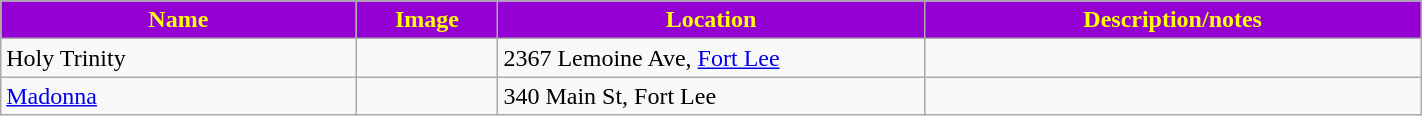<table class="wikitable sortable" style="width:75%">
<tr>
<th style="background:darkviolet; color:yellow;" width="25%"><strong>Name</strong></th>
<th style="background:darkviolet; color:yellow;" width="10%"><strong>Image</strong></th>
<th style="background:darkviolet; color:yellow;" width="30%"><strong>Location</strong></th>
<th style="background:darkviolet; color:yellow;" width="35%"><strong>Description/notes</strong></th>
</tr>
<tr>
<td>Holy Trinity</td>
<td></td>
<td>2367 Lemoine Ave, <a href='#'>Fort Lee</a></td>
<td></td>
</tr>
<tr>
<td><a href='#'>Madonna</a></td>
<td></td>
<td>340 Main St, Fort Lee</td>
<td></td>
</tr>
</table>
